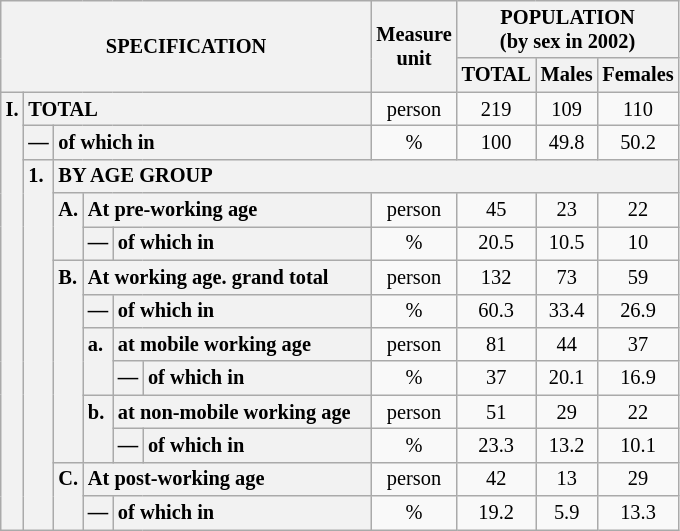<table class="wikitable" style="font-size:85%; text-align:center">
<tr>
<th rowspan="2" colspan="6">SPECIFICATION</th>
<th rowspan="2">Measure<br> unit</th>
<th colspan="3" rowspan="1">POPULATION<br> (by sex in 2002)</th>
</tr>
<tr>
<th>TOTAL</th>
<th>Males</th>
<th>Females</th>
</tr>
<tr>
<th style="text-align:left" valign="top" rowspan="13">I.</th>
<th style="text-align:left" colspan="5">TOTAL</th>
<td>person</td>
<td>219</td>
<td>109</td>
<td>110</td>
</tr>
<tr>
<th style="text-align:left" valign="top">—</th>
<th style="text-align:left" colspan="4">of which in</th>
<td>%</td>
<td>100</td>
<td>49.8</td>
<td>50.2</td>
</tr>
<tr>
<th style="text-align:left" valign="top" rowspan="11">1.</th>
<th style="text-align:left" colspan="19">BY AGE GROUP</th>
</tr>
<tr>
<th style="text-align:left" valign="top" rowspan="2">A.</th>
<th style="text-align:left" colspan="3">At pre-working age</th>
<td>person</td>
<td>45</td>
<td>23</td>
<td>22</td>
</tr>
<tr>
<th style="text-align:left" valign="top">—</th>
<th style="text-align:left" valign="top" colspan="2">of which in</th>
<td>%</td>
<td>20.5</td>
<td>10.5</td>
<td>10</td>
</tr>
<tr>
<th style="text-align:left" valign="top" rowspan="6">B.</th>
<th style="text-align:left" colspan="3">At working age. grand total</th>
<td>person</td>
<td>132</td>
<td>73</td>
<td>59</td>
</tr>
<tr>
<th style="text-align:left" valign="top">—</th>
<th style="text-align:left" valign="top" colspan="2">of which in</th>
<td>%</td>
<td>60.3</td>
<td>33.4</td>
<td>26.9</td>
</tr>
<tr>
<th style="text-align:left" valign="top" rowspan="2">a.</th>
<th style="text-align:left" colspan="2">at mobile working age</th>
<td>person</td>
<td>81</td>
<td>44</td>
<td>37</td>
</tr>
<tr>
<th style="text-align:left" valign="top">—</th>
<th style="text-align:left" valign="top" colspan="1">of which in                        </th>
<td>%</td>
<td>37</td>
<td>20.1</td>
<td>16.9</td>
</tr>
<tr>
<th style="text-align:left" valign="top" rowspan="2">b.</th>
<th style="text-align:left" colspan="2">at non-mobile working age</th>
<td>person</td>
<td>51</td>
<td>29</td>
<td>22</td>
</tr>
<tr>
<th style="text-align:left" valign="top">—</th>
<th style="text-align:left" valign="top" colspan="1">of which in                        </th>
<td>%</td>
<td>23.3</td>
<td>13.2</td>
<td>10.1</td>
</tr>
<tr>
<th style="text-align:left" valign="top" rowspan="2">C.</th>
<th style="text-align:left" colspan="3">At post-working age</th>
<td>person</td>
<td>42</td>
<td>13</td>
<td>29</td>
</tr>
<tr>
<th style="text-align:left" valign="top">—</th>
<th style="text-align:left" valign="top" colspan="2">of which in</th>
<td>%</td>
<td>19.2</td>
<td>5.9</td>
<td>13.3</td>
</tr>
</table>
